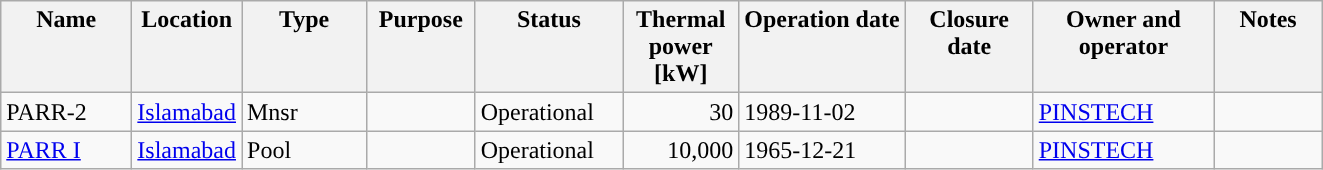<table class="wikitable" >
<tr valign="top">
<th width="80">Name</th>
<th width="65">Location</th>
<th width="76">Type</th>
<th width="65">Purpose</th>
<th width="91">Status</th>
<th width="70“">Thermal power [kW]</th>
<th width=„67“>Operation date</th>
<th width="78“">Closure date</th>
<th width="113“">Owner and operator</th>
<th width="65">Notes</th>
</tr>
<tr valign="top">
<td>PARR-2</td>
<td><a href='#'>Islamabad</a></td>
<td>Mnsr</td>
<td></td>
<td>Operational</td>
<td align="right">30</td>
<td>1989-11-02</td>
<td></td>
<td><a href='#'>PINSTECH</a></td>
<td></td>
</tr>
<tr valign="top">
<td><a href='#'>PARR I</a></td>
<td><a href='#'>Islamabad</a></td>
<td>Pool</td>
<td></td>
<td>Operational</td>
<td align="right">10,000</td>
<td>1965-12-21</td>
<td></td>
<td><a href='#'>PINSTECH</a></td>
<td></td>
</tr>
</table>
